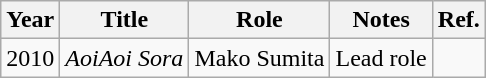<table class="wikitable">
<tr>
<th>Year</th>
<th>Title</th>
<th>Role</th>
<th>Notes</th>
<th>Ref.</th>
</tr>
<tr>
<td>2010</td>
<td><em>AoiAoi Sora</em></td>
<td>Mako Sumita</td>
<td>Lead role</td>
<td></td>
</tr>
</table>
